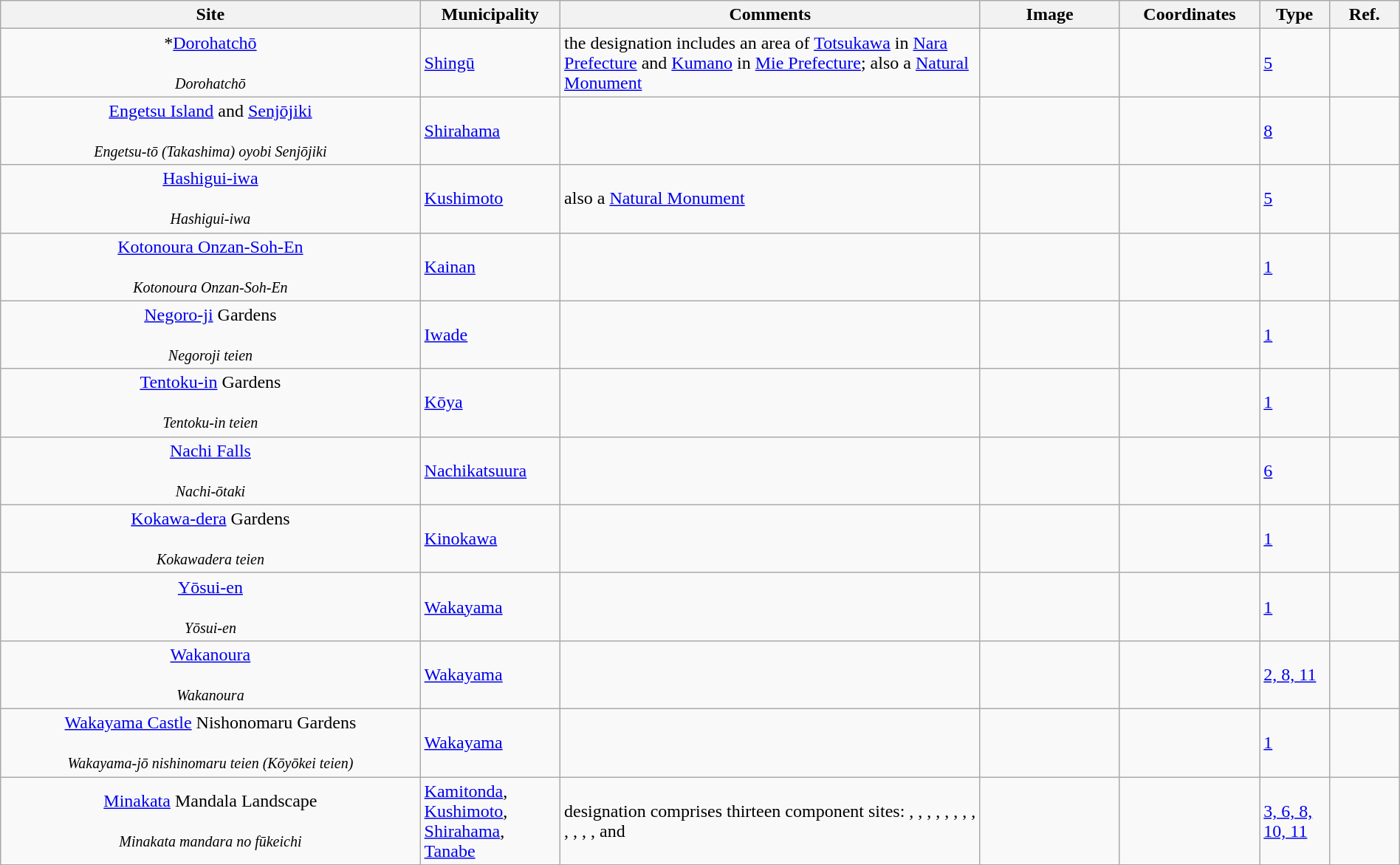<table class="wikitable sortable"  style="width:100%;">
<tr>
<th width="30%" align="left">Site</th>
<th width="10%" align="left">Municipality</th>
<th width="30%" align="left" class="unsortable">Comments</th>
<th width="10%" align="left"  class="unsortable">Image</th>
<th width="10%" align="left" class="unsortable">Coordinates</th>
<th width="5%" align="left">Type</th>
<th width="5%" align="left"  class="unsortable">Ref.</th>
</tr>
<tr>
<td align="center">*<a href='#'>Dorohatchō</a><br><br><small><em>Dorohatchō</em></small></td>
<td><a href='#'>Shingū</a></td>
<td>the designation includes an area of <a href='#'>Totsukawa</a> in <a href='#'>Nara Prefecture</a> and <a href='#'>Kumano</a> in <a href='#'>Mie Prefecture</a>; also a <a href='#'>Natural Monument</a></td>
<td></td>
<td></td>
<td><a href='#'>5</a></td>
<td></td>
</tr>
<tr>
<td align="center"><a href='#'>Engetsu Island</a> and <a href='#'>Senjōjiki</a><br><br><small><em>Engetsu-tō (Takashima) oyobi Senjōjiki</em></small></td>
<td><a href='#'>Shirahama</a></td>
<td></td>
<td></td>
<td></td>
<td><a href='#'>8</a></td>
<td></td>
</tr>
<tr>
<td align="center"><a href='#'>Hashigui-iwa</a><br><br><small><em>Hashigui-iwa</em></small></td>
<td><a href='#'>Kushimoto</a></td>
<td>also a <a href='#'>Natural Monument</a></td>
<td></td>
<td></td>
<td><a href='#'>5</a></td>
<td></td>
</tr>
<tr>
<td align="center"><a href='#'>Kotonoura Onzan-Soh-En</a><br><br><small><em>Kotonoura Onzan-Soh-En</em></small></td>
<td><a href='#'>Kainan</a></td>
<td></td>
<td></td>
<td></td>
<td><a href='#'>1</a></td>
<td></td>
</tr>
<tr>
<td align="center"><a href='#'>Negoro-ji</a> Gardens<br><br><small><em>Negoroji teien</em></small></td>
<td><a href='#'>Iwade</a></td>
<td></td>
<td></td>
<td></td>
<td><a href='#'>1</a></td>
<td></td>
</tr>
<tr>
<td align="center"><a href='#'>Tentoku-in</a> Gardens<br><br><small><em>Tentoku-in teien</em></small></td>
<td><a href='#'>Kōya</a></td>
<td></td>
<td></td>
<td></td>
<td><a href='#'>1</a></td>
<td></td>
</tr>
<tr>
<td align="center"><a href='#'>Nachi Falls</a><br><br><small><em>Nachi-ōtaki</em></small></td>
<td><a href='#'>Nachikatsuura</a></td>
<td></td>
<td></td>
<td></td>
<td><a href='#'>6</a></td>
<td></td>
</tr>
<tr>
<td align="center"><a href='#'>Kokawa-dera</a> Gardens<br><br><small><em>Kokawadera teien</em></small></td>
<td><a href='#'>Kinokawa</a></td>
<td></td>
<td></td>
<td></td>
<td><a href='#'>1</a></td>
<td></td>
</tr>
<tr>
<td align="center"><a href='#'>Yōsui-en</a><br><br><small><em>Yōsui-en</em></small></td>
<td><a href='#'>Wakayama</a></td>
<td></td>
<td></td>
<td></td>
<td><a href='#'>1</a></td>
<td></td>
</tr>
<tr>
<td align="center"><a href='#'>Wakanoura</a><br><br><small><em>Wakanoura</em></small></td>
<td><a href='#'>Wakayama</a></td>
<td></td>
<td></td>
<td></td>
<td><a href='#'>2, 8, 11</a></td>
<td></td>
</tr>
<tr>
<td align="center"><a href='#'>Wakayama Castle</a> Nishonomaru Gardens<br><br><small><em>Wakayama-jō nishinomaru teien (Kōyōkei teien)</em></small></td>
<td><a href='#'>Wakayama</a></td>
<td></td>
<td></td>
<td></td>
<td><a href='#'>1</a></td>
<td></td>
</tr>
<tr>
<td align="center"><a href='#'>Minakata</a> Mandala Landscape<br><br><small><em>Minakata mandara no fūkeichi</em></small></td>
<td><a href='#'>Kamitonda</a>, <a href='#'>Kushimoto</a>, <a href='#'>Shirahama</a>, <a href='#'>Tanabe</a></td>
<td>designation comprises thirteen component sites: , , , , , , , , , , , , and </td>
<td></td>
<td></td>
<td><a href='#'>3, 6, 8, 10, 11</a></td>
<td></td>
</tr>
<tr>
</tr>
</table>
